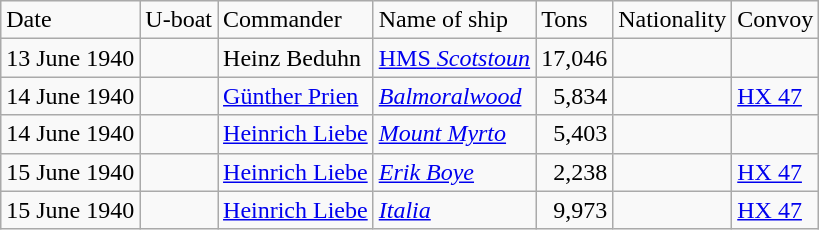<table class="wikitable">
<tr>
<td>Date</td>
<td>U-boat</td>
<td>Commander</td>
<td>Name of ship</td>
<td>Tons</td>
<td>Nationality</td>
<td>Convoy</td>
</tr>
<tr>
<td align="right">13 June 1940</td>
<td align="center"></td>
<td align="left">Heinz Beduhn</td>
<td align="left"><a href='#'>HMS <em>Scotstoun</em></a></td>
<td align="right">17,046</td>
<td align="left"></td>
<td align="left"></td>
</tr>
<tr>
<td align="right">14 June 1940</td>
<td align="center"></td>
<td align="left"><a href='#'>Günther Prien</a></td>
<td align="left"><a href='#'><em>Balmoralwood</em></a></td>
<td align="right">5,834</td>
<td align="left"></td>
<td align="left"><a href='#'>HX 47</a></td>
</tr>
<tr>
<td align="right">14 June 1940</td>
<td align="center"></td>
<td align="left"><a href='#'>Heinrich Liebe</a></td>
<td align="left"><a href='#'><em>Mount Myrto</em></a></td>
<td align="right">5,403</td>
<td align="left"></td>
<td align="left"></td>
</tr>
<tr>
<td align="right">15 June 1940</td>
<td align="center"></td>
<td align="left"><a href='#'>Heinrich Liebe</a></td>
<td align="left"><a href='#'><em>Erik Boye</em></a></td>
<td align="right">2,238</td>
<td align="left"></td>
<td align="left"><a href='#'>HX 47</a></td>
</tr>
<tr>
<td align="right">15 June 1940</td>
<td align="center"></td>
<td align="left"><a href='#'>Heinrich Liebe</a></td>
<td align="left"><a href='#'><em>Italia</em></a></td>
<td align="right">9,973</td>
<td align="left"></td>
<td align="left"><a href='#'>HX 47</a></td>
</tr>
</table>
